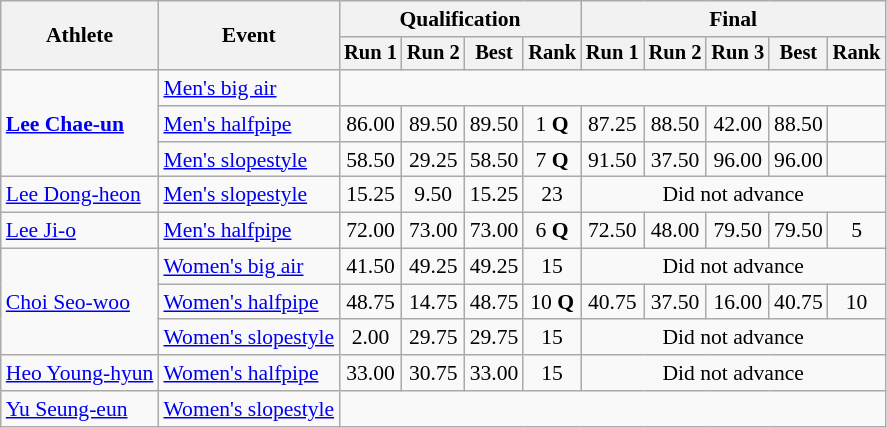<table class="wikitable" style="font-size:90%">
<tr>
<th rowspan=2>Athlete</th>
<th rowspan=2>Event</th>
<th colspan=4>Qualification</th>
<th colspan=5>Final</th>
</tr>
<tr style="font-size:95%">
<th>Run 1</th>
<th>Run 2</th>
<th>Best</th>
<th>Rank</th>
<th>Run 1</th>
<th>Run 2</th>
<th>Run 3</th>
<th>Best</th>
<th>Rank</th>
</tr>
<tr align=center>
<td align=left rowspan=3><strong><a href='#'>Lee Chae-un</a></strong></td>
<td align=left><a href='#'>Men's big air</a></td>
<td colspan=9></td>
</tr>
<tr align=center>
<td align=left><a href='#'>Men's halfpipe</a></td>
<td>86.00</td>
<td>89.50</td>
<td>89.50</td>
<td>1 <strong>Q</strong></td>
<td>87.25</td>
<td>88.50</td>
<td>42.00</td>
<td>88.50</td>
<td></td>
</tr>
<tr align=center>
<td align=left><a href='#'>Men's slopestyle</a></td>
<td>58.50</td>
<td>29.25</td>
<td>58.50</td>
<td>7 <strong>Q</strong></td>
<td>91.50</td>
<td>37.50</td>
<td>96.00</td>
<td>96.00</td>
<td></td>
</tr>
<tr align=center>
<td align=left><a href='#'>Lee Dong-heon</a></td>
<td align=left><a href='#'>Men's slopestyle</a></td>
<td>15.25</td>
<td>9.50</td>
<td>15.25</td>
<td>23</td>
<td colspan=5>Did not advance</td>
</tr>
<tr align=center>
<td align=left><a href='#'>Lee Ji-o</a></td>
<td align=left><a href='#'>Men's halfpipe</a></td>
<td>72.00</td>
<td>73.00</td>
<td>73.00</td>
<td>6 <strong>Q</strong></td>
<td>72.50</td>
<td>48.00</td>
<td>79.50</td>
<td>79.50</td>
<td>5</td>
</tr>
<tr align=center>
<td align=left rowspan=3><a href='#'>Choi Seo-woo</a></td>
<td align=left><a href='#'>Women's big air</a></td>
<td>41.50</td>
<td>49.25</td>
<td>49.25</td>
<td>15</td>
<td colspan=5>Did not advance</td>
</tr>
<tr align=center>
<td align=left><a href='#'>Women's halfpipe</a></td>
<td>48.75</td>
<td>14.75</td>
<td>48.75</td>
<td>10 <strong>Q</strong></td>
<td>40.75</td>
<td>37.50</td>
<td>16.00</td>
<td>40.75</td>
<td>10</td>
</tr>
<tr align=center>
<td align=left><a href='#'>Women's slopestyle</a></td>
<td>2.00</td>
<td>29.75</td>
<td>29.75</td>
<td>15</td>
<td colspan=5>Did not advance</td>
</tr>
<tr align=center>
<td align=left><a href='#'>Heo Young-hyun</a></td>
<td align=left><a href='#'>Women's halfpipe</a></td>
<td>33.00</td>
<td>30.75</td>
<td>33.00</td>
<td>15</td>
<td colspan=5>Did not advance</td>
</tr>
<tr align=center>
<td align=left><a href='#'>Yu Seung-eun</a></td>
<td align=left><a href='#'>Women's slopestyle</a></td>
<td colspan=9></td>
</tr>
</table>
